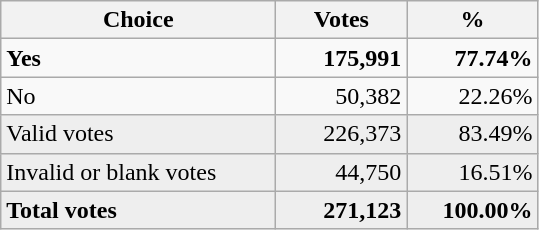<table class="wikitable">
<tr>
<th style=width:11em>Choice</th>
<th style=width:5em>Votes</th>
<th style=width:5em>%</th>
</tr>
<tr>
<td> <strong>Yes</strong></td>
<td style="text-align: right;"><strong>175,991</strong></td>
<td style="text-align: right;"><strong>77.74%</strong></td>
</tr>
<tr>
<td> No</td>
<td style="text-align: right;">50,382</td>
<td style="text-align: right;">22.26%</td>
</tr>
<tr style="background-color:#eeeeee" |>
<td>Valid votes</td>
<td style="text-align: right;">226,373</td>
<td style="text-align: right;">83.49%</td>
</tr>
<tr style="background-color:#eeeeee" |>
<td>Invalid or blank votes</td>
<td style="text-align: right;">44,750</td>
<td style="text-align: right;">16.51%</td>
</tr>
<tr style="background-color:#eeeeee" |>
<td><strong>Total votes </strong></td>
<td style="text-align: right;"><strong>271,123</strong></td>
<td style="text-align: right;"><strong>100.00%</strong></td>
</tr>
</table>
